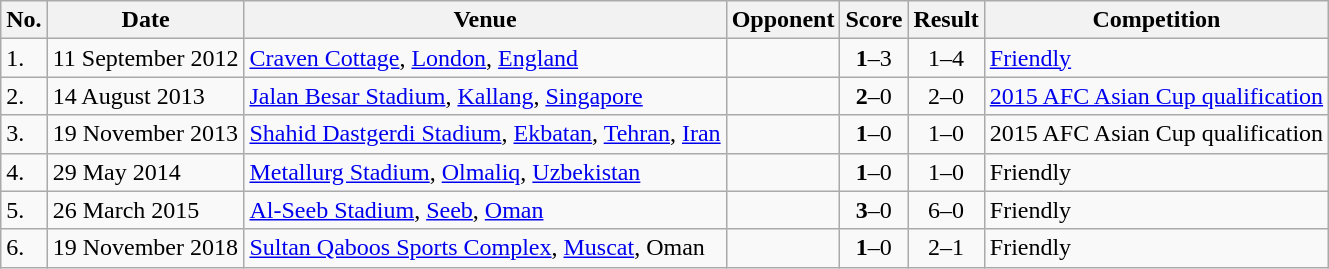<table class="wikitable">
<tr>
<th>No.</th>
<th>Date</th>
<th>Venue</th>
<th>Opponent</th>
<th>Score</th>
<th>Result</th>
<th>Competition</th>
</tr>
<tr>
<td>1.</td>
<td>11 September 2012</td>
<td><a href='#'>Craven Cottage</a>, <a href='#'>London</a>, <a href='#'>England</a></td>
<td></td>
<td align=center><strong>1</strong>–3</td>
<td align=center>1–4</td>
<td><a href='#'>Friendly</a></td>
</tr>
<tr>
<td>2.</td>
<td>14 August 2013</td>
<td><a href='#'>Jalan Besar Stadium</a>, <a href='#'>Kallang</a>, <a href='#'>Singapore</a></td>
<td></td>
<td align=center><strong>2</strong>–0</td>
<td align=center>2–0</td>
<td><a href='#'>2015 AFC Asian Cup qualification</a></td>
</tr>
<tr>
<td>3.</td>
<td>19 November 2013</td>
<td><a href='#'>Shahid Dastgerdi Stadium</a>, <a href='#'>Ekbatan</a>, <a href='#'>Tehran</a>, <a href='#'>Iran</a></td>
<td></td>
<td align=center><strong>1</strong>–0</td>
<td align=center>1–0</td>
<td>2015 AFC Asian Cup qualification</td>
</tr>
<tr>
<td>4.</td>
<td>29 May 2014</td>
<td><a href='#'>Metallurg Stadium</a>, <a href='#'>Olmaliq</a>, <a href='#'>Uzbekistan</a></td>
<td></td>
<td align=center><strong>1</strong>–0</td>
<td align=center>1–0</td>
<td>Friendly</td>
</tr>
<tr>
<td>5.</td>
<td>26 March 2015</td>
<td><a href='#'>Al-Seeb Stadium</a>, <a href='#'>Seeb</a>, <a href='#'>Oman</a></td>
<td></td>
<td align=center><strong>3</strong>–0</td>
<td align=center>6–0</td>
<td>Friendly</td>
</tr>
<tr>
<td>6.</td>
<td>19 November 2018</td>
<td><a href='#'>Sultan Qaboos Sports Complex</a>, <a href='#'>Muscat</a>, Oman</td>
<td></td>
<td align=center><strong>1</strong>–0</td>
<td align=center>2–1</td>
<td>Friendly</td>
</tr>
</table>
